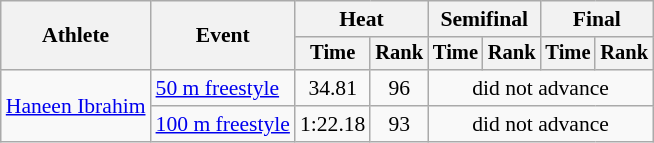<table class="wikitable" style="text-align:center; font-size:90%">
<tr>
<th rowspan="2">Athlete</th>
<th rowspan="2">Event</th>
<th colspan="2">Heat</th>
<th colspan="2">Semifinal</th>
<th colspan="2">Final</th>
</tr>
<tr style="font-size:95%">
<th>Time</th>
<th>Rank</th>
<th>Time</th>
<th>Rank</th>
<th>Time</th>
<th>Rank</th>
</tr>
<tr>
<td align=left rowspan=2><a href='#'>Haneen Ibrahim</a></td>
<td align=left><a href='#'>50 m freestyle</a></td>
<td>34.81</td>
<td>96</td>
<td colspan=4>did not advance</td>
</tr>
<tr>
<td align=left><a href='#'>100 m freestyle</a></td>
<td>1:22.18</td>
<td>93</td>
<td colspan=4>did not advance</td>
</tr>
</table>
